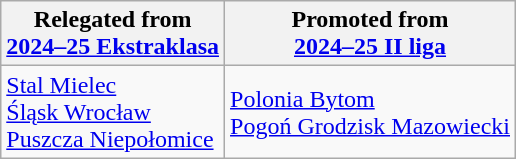<table class="wikitable">
<tr>
<th>Relegated from<br><a href='#'>2024–25 Ekstraklasa</a></th>
<th>Promoted from<br><a href='#'>2024–25 II liga</a></th>
</tr>
<tr>
<td> <a href='#'>Stal Mielec</a> <br> <a href='#'>Śląsk Wrocław</a> <br> <a href='#'>Puszcza Niepołomice</a></td>
<td> <a href='#'>Polonia Bytom</a> <br>  <a href='#'>Pogoń Grodzisk Mazowiecki</a> <br>  </td>
</tr>
</table>
